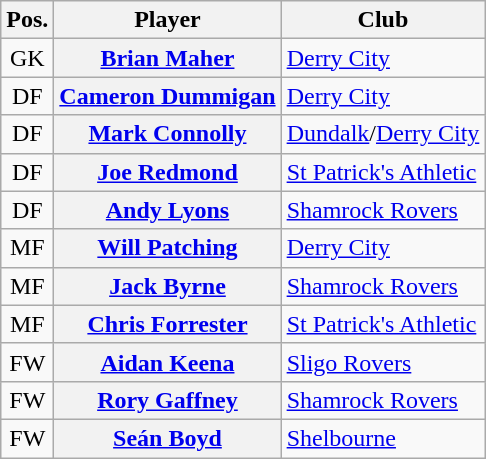<table class="wikitable plainrowheaders" style="text-align: left">
<tr>
<th scope=col>Pos.</th>
<th scope=col>Player</th>
<th scope=col>Club</th>
</tr>
<tr>
<td style=text-align:center>GK</td>
<th scope=row><a href='#'>Brian Maher</a> </th>
<td><a href='#'>Derry City</a></td>
</tr>
<tr>
<td style=text-align:center>DF</td>
<th scope=row><a href='#'>Cameron Dummigan</a> </th>
<td><a href='#'>Derry City</a></td>
</tr>
<tr>
<td style=text-align:center>DF</td>
<th scope=row><a href='#'>Mark Connolly</a> </th>
<td><a href='#'>Dundalk</a>/<a href='#'>Derry City</a></td>
</tr>
<tr>
<td style=text-align:center>DF</td>
<th scope=row><a href='#'>Joe Redmond</a> </th>
<td><a href='#'>St Patrick's Athletic</a></td>
</tr>
<tr>
<td style=text-align:center>DF</td>
<th scope=row><a href='#'>Andy Lyons</a> </th>
<td><a href='#'>Shamrock Rovers</a></td>
</tr>
<tr>
<td style=text-align:center>MF</td>
<th scope=row><a href='#'>Will Patching</a> </th>
<td><a href='#'>Derry City</a></td>
</tr>
<tr>
<td style=text-align:center>MF</td>
<th scope=row><a href='#'>Jack Byrne</a> </th>
<td><a href='#'>Shamrock Rovers</a></td>
</tr>
<tr>
<td style=text-align:center>MF</td>
<th scope=row><a href='#'>Chris Forrester</a> </th>
<td><a href='#'>St Patrick's Athletic</a></td>
</tr>
<tr>
<td style=text-align:center>FW</td>
<th scope=row><a href='#'>Aidan Keena</a> </th>
<td><a href='#'>Sligo Rovers</a></td>
</tr>
<tr>
<td style=text-align:center>FW</td>
<th scope=row><a href='#'>Rory Gaffney</a> </th>
<td><a href='#'>Shamrock Rovers</a></td>
</tr>
<tr>
<td style=text-align:center>FW</td>
<th scope=row><a href='#'>Seán Boyd</a> </th>
<td><a href='#'>Shelbourne</a></td>
</tr>
</table>
